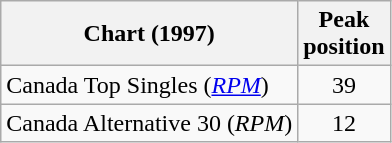<table class="wikitable">
<tr>
<th>Chart (1997)</th>
<th>Peak<br>position</th>
</tr>
<tr>
<td>Canada Top Singles (<em><a href='#'>RPM</a></em>)</td>
<td align="center">39</td>
</tr>
<tr>
<td>Canada Alternative 30 (<em>RPM</em>)</td>
<td align="center">12</td>
</tr>
</table>
